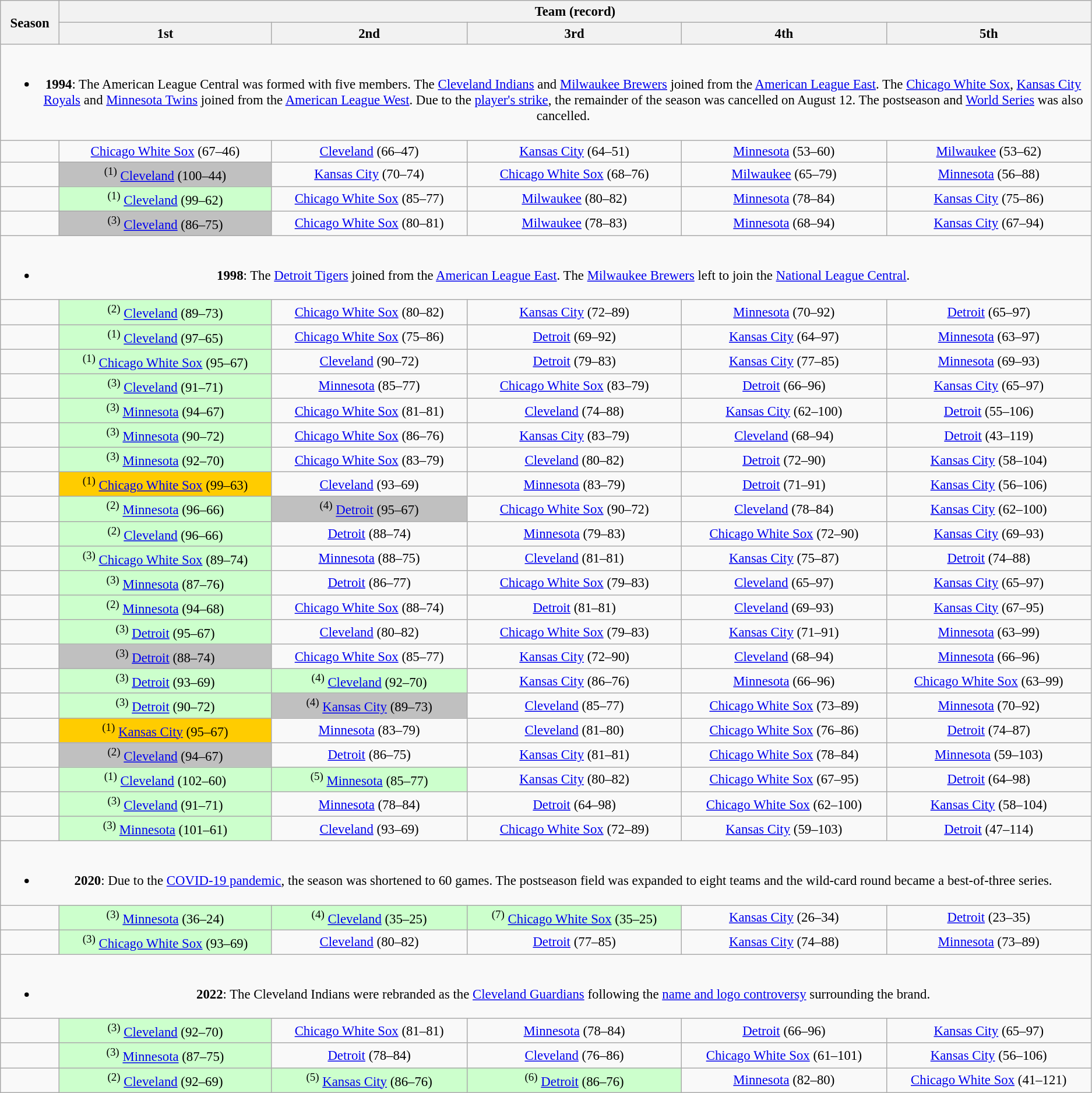<table class="wikitable" style="text-align:center; font-size:95%">
<tr>
<th rowspan="2" width=60px>Season</th>
<th colspan="7">Team (record)</th>
</tr>
<tr>
<th>1st</th>
<th>2nd</th>
<th>3rd</th>
<th>4th</th>
<th>5th</th>
</tr>
<tr>
<td colspan="6"><br><ul><li><strong>1994</strong>: The American League Central was formed with five members. The <a href='#'>Cleveland Indians</a> and <a href='#'>Milwaukee Brewers</a> joined from the <a href='#'>American League East</a>. The <a href='#'>Chicago White Sox</a>, <a href='#'>Kansas City Royals</a> and <a href='#'>Minnesota Twins</a> joined from the <a href='#'>American League West</a>. Due to the <a href='#'>player's strike</a>, the remainder of the season was cancelled on August 12. The postseason and <a href='#'>World Series</a> was also cancelled.</li></ul></td>
</tr>
<tr>
<td></td>
<td><a href='#'>Chicago White Sox</a> (67–46)</td>
<td><a href='#'>Cleveland</a> (66–47)</td>
<td><a href='#'>Kansas City</a> (64–51)</td>
<td><a href='#'>Minnesota</a> (53–60)</td>
<td><a href='#'>Milwaukee</a> (53–62)</td>
</tr>
<tr>
<td></td>
<td bgcolor=#C0C0C0><sup>(1)</sup> <a href='#'>Cleveland</a> (100–44)</td>
<td><a href='#'>Kansas City</a> (70–74)</td>
<td><a href='#'>Chicago White Sox</a> (68–76)</td>
<td><a href='#'>Milwaukee</a> (65–79)</td>
<td><a href='#'>Minnesota</a> (56–88)</td>
</tr>
<tr>
<td></td>
<td bgcolor=#CCFFCC><sup>(1)</sup> <a href='#'>Cleveland</a> (99–62)</td>
<td><a href='#'>Chicago White Sox</a> (85–77)</td>
<td><a href='#'>Milwaukee</a> (80–82)</td>
<td><a href='#'>Minnesota</a> (78–84)</td>
<td><a href='#'>Kansas City</a> (75–86)</td>
</tr>
<tr>
<td></td>
<td bgcolor=#C0C0C0><sup>(3)</sup> <a href='#'>Cleveland</a> (86–75)</td>
<td><a href='#'>Chicago White Sox</a> (80–81)</td>
<td><a href='#'>Milwaukee</a> (78–83)</td>
<td><a href='#'>Minnesota</a> (68–94)</td>
<td><a href='#'>Kansas City</a> (67–94)</td>
</tr>
<tr>
<td colspan="6"><br><ul><li><strong>1998</strong>: The <a href='#'>Detroit Tigers</a> joined from the <a href='#'>American League East</a>. The <a href='#'>Milwaukee Brewers</a> left to join the <a href='#'>National League Central</a>.</li></ul></td>
</tr>
<tr>
<td></td>
<td bgcolor=#CCFFCC><sup>(2)</sup> <a href='#'>Cleveland</a> (89–73)</td>
<td><a href='#'>Chicago White Sox</a> (80–82)</td>
<td><a href='#'>Kansas City</a> (72–89)</td>
<td><a href='#'>Minnesota</a> (70–92)</td>
<td><a href='#'>Detroit</a> (65–97)</td>
</tr>
<tr>
<td></td>
<td bgcolor=#CCFFCC><sup>(1)</sup> <a href='#'>Cleveland</a> (97–65)</td>
<td><a href='#'>Chicago White Sox</a> (75–86)</td>
<td><a href='#'>Detroit</a> (69–92)</td>
<td><a href='#'>Kansas City</a> (64–97)</td>
<td><a href='#'>Minnesota</a> (63–97)</td>
</tr>
<tr>
<td></td>
<td bgcolor=#CCFFCC><sup>(1)</sup> <a href='#'>Chicago White Sox</a> (95–67)</td>
<td><a href='#'>Cleveland</a> (90–72)</td>
<td><a href='#'>Detroit</a> (79–83)</td>
<td><a href='#'>Kansas City</a> (77–85)</td>
<td><a href='#'>Minnesota</a> (69–93)</td>
</tr>
<tr>
<td></td>
<td bgcolor=#CCFFCC><sup>(3)</sup> <a href='#'>Cleveland</a> (91–71)</td>
<td><a href='#'>Minnesota</a> (85–77)</td>
<td><a href='#'>Chicago White Sox</a> (83–79)</td>
<td><a href='#'>Detroit</a> (66–96)</td>
<td><a href='#'>Kansas City</a> (65–97)</td>
</tr>
<tr>
<td></td>
<td bgcolor=#CCFFCC><sup>(3)</sup> <a href='#'>Minnesota</a> (94–67)</td>
<td><a href='#'>Chicago White Sox</a> (81–81)</td>
<td><a href='#'>Cleveland</a> (74–88)</td>
<td><a href='#'>Kansas City</a> (62–100)</td>
<td><a href='#'>Detroit</a> (55–106)</td>
</tr>
<tr>
<td></td>
<td bgcolor=#CCFFCC><sup>(3)</sup> <a href='#'>Minnesota</a> (90–72)</td>
<td><a href='#'>Chicago White Sox</a> (86–76)</td>
<td><a href='#'>Kansas City</a> (83–79)</td>
<td><a href='#'>Cleveland</a> (68–94)</td>
<td><a href='#'>Detroit</a> (43–119)</td>
</tr>
<tr>
<td></td>
<td bgcolor=#CCFFCC><sup>(3)</sup> <a href='#'>Minnesota</a> (92–70)</td>
<td><a href='#'>Chicago White Sox</a> (83–79)</td>
<td><a href='#'>Cleveland</a> (80–82)</td>
<td><a href='#'>Detroit</a> (72–90)</td>
<td><a href='#'>Kansas City</a> (58–104)</td>
</tr>
<tr>
<td></td>
<td bgcolor=#FFCC00><sup>(1)</sup> <a href='#'>Chicago White Sox</a> (99–63)</td>
<td><a href='#'>Cleveland</a> (93–69)</td>
<td><a href='#'>Minnesota</a> (83–79)</td>
<td><a href='#'>Detroit</a> (71–91)</td>
<td><a href='#'>Kansas City</a> (56–106)</td>
</tr>
<tr>
<td></td>
<td bgcolor=#CCFFCC><sup>(2)</sup> <a href='#'>Minnesota</a> (96–66)</td>
<td bgcolor=#C0C0C0><sup>(4)</sup>  <a href='#'>Detroit</a> (95–67)</td>
<td><a href='#'>Chicago White Sox</a> (90–72)</td>
<td><a href='#'>Cleveland</a> (78–84)</td>
<td><a href='#'>Kansas City</a> (62–100)</td>
</tr>
<tr>
<td></td>
<td bgcolor=#CCFFCC><sup>(2)</sup> <a href='#'>Cleveland</a> (96–66)</td>
<td><a href='#'>Detroit</a> (88–74)</td>
<td><a href='#'>Minnesota</a> (79–83)</td>
<td><a href='#'>Chicago White Sox</a> (72–90)</td>
<td><a href='#'>Kansas City</a> (69–93)</td>
</tr>
<tr>
<td></td>
<td bgcolor=#CCFFCC><sup>(3)</sup> <a href='#'>Chicago White Sox</a> (89–74)</td>
<td><a href='#'>Minnesota</a> (88–75)</td>
<td><a href='#'>Cleveland</a> (81–81)</td>
<td><a href='#'>Kansas City</a> (75–87)</td>
<td><a href='#'>Detroit</a> (74–88)</td>
</tr>
<tr>
<td></td>
<td bgcolor=#CCFFCC><sup>(3)</sup> <a href='#'>Minnesota</a> (87–76)</td>
<td><a href='#'>Detroit</a> (86–77)</td>
<td><a href='#'>Chicago White Sox</a> (79–83)</td>
<td><a href='#'>Cleveland</a> (65–97)</td>
<td><a href='#'>Kansas City</a> (65–97)</td>
</tr>
<tr>
<td></td>
<td bgcolor=#CCFFCC><sup>(2)</sup> <a href='#'>Minnesota</a> (94–68)</td>
<td><a href='#'>Chicago White Sox</a> (88–74)</td>
<td><a href='#'>Detroit</a> (81–81)</td>
<td><a href='#'>Cleveland</a> (69–93)</td>
<td><a href='#'>Kansas City</a> (67–95)</td>
</tr>
<tr>
<td></td>
<td bgcolor=#CCFFCC><sup>(3)</sup> <a href='#'>Detroit</a> (95–67)</td>
<td><a href='#'>Cleveland</a> (80–82)</td>
<td><a href='#'>Chicago White Sox</a> (79–83)</td>
<td><a href='#'>Kansas City</a> (71–91)</td>
<td><a href='#'>Minnesota</a> (63–99)</td>
</tr>
<tr>
<td></td>
<td bgcolor=#C0C0C0><sup>(3)</sup> <a href='#'>Detroit</a> (88–74)</td>
<td><a href='#'>Chicago White Sox</a> (85–77)</td>
<td><a href='#'>Kansas City</a> (72–90)</td>
<td><a href='#'>Cleveland</a> (68–94)</td>
<td><a href='#'>Minnesota</a> (66–96)</td>
</tr>
<tr>
<td></td>
<td bgcolor=#CCFFCC><sup>(3)</sup> <a href='#'>Detroit</a> (93–69)</td>
<td bgcolor=#CCFFCC><sup>(4)</sup> <a href='#'>Cleveland</a> (92–70)</td>
<td><a href='#'>Kansas City</a> (86–76)</td>
<td><a href='#'>Minnesota</a> (66–96)</td>
<td><a href='#'>Chicago White Sox</a> (63–99)</td>
</tr>
<tr>
<td></td>
<td bgcolor=#CCFFCC><sup>(3)</sup> <a href='#'>Detroit</a> (90–72)</td>
<td bgcolor=#C0C0C0><sup>(4)</sup> <a href='#'>Kansas City</a> (89–73)</td>
<td><a href='#'>Cleveland</a> (85–77)</td>
<td><a href='#'>Chicago White Sox</a> (73–89)</td>
<td><a href='#'>Minnesota</a> (70–92)</td>
</tr>
<tr>
<td></td>
<td bgcolor=#FFCC00><sup>(1)</sup> <a href='#'>Kansas City</a> (95–67)</td>
<td><a href='#'>Minnesota</a> (83–79)</td>
<td><a href='#'>Cleveland</a> (81–80)</td>
<td><a href='#'>Chicago White Sox</a> (76–86)</td>
<td><a href='#'>Detroit</a> (74–87)</td>
</tr>
<tr>
<td></td>
<td bgcolor=#C0C0C0><sup>(2)</sup> <a href='#'>Cleveland</a> (94–67)</td>
<td><a href='#'>Detroit</a> (86–75)</td>
<td><a href='#'>Kansas City</a> (81–81)</td>
<td><a href='#'>Chicago White Sox</a> (78–84)</td>
<td><a href='#'>Minnesota</a> (59–103)</td>
</tr>
<tr>
<td></td>
<td bgcolor=#CCFFCC><sup>(1)</sup> <a href='#'>Cleveland</a> (102–60)</td>
<td bgcolor=#CCFFCC><sup>(5)</sup> <a href='#'>Minnesota</a> (85–77)</td>
<td><a href='#'>Kansas City</a> (80–82)</td>
<td><a href='#'>Chicago White Sox</a> (67–95)</td>
<td><a href='#'>Detroit</a> (64–98)</td>
</tr>
<tr>
<td></td>
<td bgcolor=#CCFFCC><sup>(3)</sup> <a href='#'>Cleveland</a> (91–71)</td>
<td><a href='#'>Minnesota</a> (78–84)</td>
<td><a href='#'>Detroit</a> (64–98)</td>
<td><a href='#'>Chicago White Sox</a> (62–100)</td>
<td><a href='#'>Kansas City</a> (58–104)</td>
</tr>
<tr>
<td></td>
<td bgcolor=#CCFFCC><sup>(3)</sup> <a href='#'>Minnesota</a> (101–61)</td>
<td><a href='#'>Cleveland</a> (93–69)</td>
<td><a href='#'>Chicago White Sox</a> (72–89)</td>
<td><a href='#'>Kansas City</a> (59–103)</td>
<td><a href='#'>Detroit</a> (47–114)</td>
</tr>
<tr>
<td colspan="6"><br><ul><li><strong>2020</strong>: Due to the <a href='#'>COVID-19 pandemic</a>, the season was shortened to 60 games. The postseason field was expanded to eight teams and the wild-card round became a best-of-three series.</li></ul></td>
</tr>
<tr>
<td></td>
<td bgcolor=#CCFFCC><sup>(3)</sup> <a href='#'>Minnesota</a> (36–24)</td>
<td bgcolor=#CCFFCC><sup>(4)</sup> <a href='#'>Cleveland</a> (35–25)</td>
<td bgcolor=#CCFFCC><sup>(7)</sup> <a href='#'>Chicago White Sox</a> (35–25)</td>
<td><a href='#'>Kansas City</a> (26–34)</td>
<td><a href='#'>Detroit</a> (23–35)</td>
</tr>
<tr>
<td></td>
<td bgcolor=#CCFFCC><sup>(3)</sup> <a href='#'>Chicago White Sox</a> (93–69)</td>
<td><a href='#'>Cleveland</a> (80–82)</td>
<td><a href='#'>Detroit</a> (77–85)</td>
<td><a href='#'>Kansas City</a> (74–88)</td>
<td><a href='#'>Minnesota</a> (73–89)</td>
</tr>
<tr>
<td colspan="6"><br><ul><li><strong>2022</strong>: The Cleveland Indians were rebranded as the <a href='#'>Cleveland Guardians</a> following the <a href='#'>name and logo controversy</a> surrounding the brand.</li></ul></td>
</tr>
<tr>
<td></td>
<td bgcolor=#CCFFCC><sup>(3)</sup> <a href='#'>Cleveland</a> (92–70)</td>
<td><a href='#'>Chicago White Sox</a> (81–81)</td>
<td><a href='#'>Minnesota</a> (78–84)</td>
<td><a href='#'>Detroit</a> (66–96)</td>
<td><a href='#'>Kansas City</a> (65–97)</td>
</tr>
<tr>
<td></td>
<td bgcolor=#CCFFCC><sup>(3)</sup> <a href='#'>Minnesota</a> (87–75)</td>
<td><a href='#'>Detroit</a> (78–84)</td>
<td><a href='#'>Cleveland</a> (76–86)</td>
<td><a href='#'>Chicago White Sox</a> (61–101)</td>
<td><a href='#'>Kansas City</a> (56–106)</td>
</tr>
<tr>
<td></td>
<td bgcolor=#CCFFCC><sup>(2)</sup> <a href='#'>Cleveland</a> (92–69)</td>
<td bgcolor=#CCFFCC><sup>(5)</sup> <a href='#'>Kansas City</a> (86–76)</td>
<td bgcolor=#CCFFCC><sup>(6)</sup> <a href='#'>Detroit</a> (86–76)</td>
<td><a href='#'>Minnesota</a> (82–80)</td>
<td><a href='#'>Chicago White Sox</a> (41–121)</td>
</tr>
</table>
